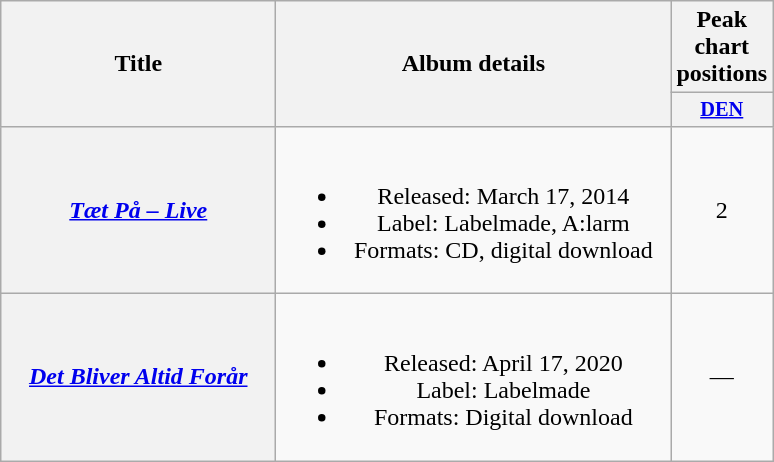<table class="wikitable plainrowheaders" style="text-align:center;" border="1">
<tr>
<th scope="col" rowspan="2" style="width:11em;">Title</th>
<th scope="col" rowspan="2" style="width:16em;">Album details</th>
<th scope="col" colspan="1">Peak chart positions</th>
</tr>
<tr>
<th scope="col" style="width:3em;font-size:85%;"><a href='#'>DEN</a><br></th>
</tr>
<tr>
<th scope="row"><em><a href='#'>Tæt På – Live</a></em></th>
<td><br><ul><li>Released: March 17, 2014</li><li>Label: Labelmade, A:larm</li><li>Formats: CD, digital download</li></ul></td>
<td>2</td>
</tr>
<tr>
<th scope="row"><em><a href='#'>Det Bliver Altid Forår</a></em></th>
<td><br><ul><li>Released: April 17, 2020</li><li>Label: Labelmade</li><li>Formats: Digital download</li></ul></td>
<td>—</td>
</tr>
</table>
